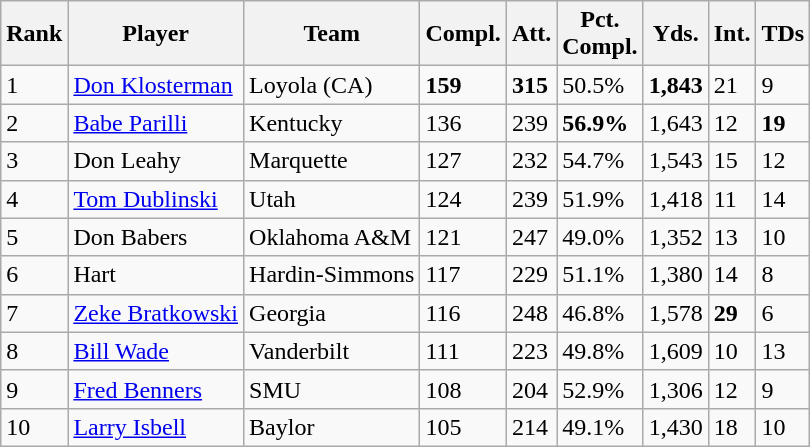<table class="wikitable sortable">
<tr>
<th>Rank</th>
<th>Player</th>
<th>Team</th>
<th>Compl.</th>
<th>Att.</th>
<th>Pct.<br>Compl.</th>
<th>Yds.</th>
<th>Int.</th>
<th>TDs</th>
</tr>
<tr>
<td>1</td>
<td><a href='#'>Don Klosterman</a></td>
<td>Loyola (CA)</td>
<td><strong>159</strong></td>
<td><strong>315</strong></td>
<td>50.5%</td>
<td><strong>1,843</strong></td>
<td>21</td>
<td>9</td>
</tr>
<tr>
<td>2</td>
<td><a href='#'>Babe Parilli</a></td>
<td>Kentucky</td>
<td>136</td>
<td>239</td>
<td><strong>56.9%</strong></td>
<td>1,643</td>
<td>12</td>
<td><strong>19</strong></td>
</tr>
<tr>
<td>3</td>
<td>Don Leahy</td>
<td>Marquette</td>
<td>127</td>
<td>232</td>
<td>54.7%</td>
<td>1,543</td>
<td>15</td>
<td>12</td>
</tr>
<tr>
<td>4</td>
<td><a href='#'>Tom Dublinski</a></td>
<td>Utah</td>
<td>124</td>
<td>239</td>
<td>51.9%</td>
<td>1,418</td>
<td>11</td>
<td>14</td>
</tr>
<tr>
<td>5</td>
<td>Don Babers</td>
<td>Oklahoma A&M</td>
<td>121</td>
<td>247</td>
<td>49.0%</td>
<td>1,352</td>
<td>13</td>
<td>10</td>
</tr>
<tr>
<td>6</td>
<td>Hart</td>
<td>Hardin-Simmons</td>
<td>117</td>
<td>229</td>
<td>51.1%</td>
<td>1,380</td>
<td>14</td>
<td>8</td>
</tr>
<tr>
<td>7</td>
<td><a href='#'>Zeke Bratkowski</a></td>
<td>Georgia</td>
<td>116</td>
<td>248</td>
<td>46.8%</td>
<td>1,578</td>
<td><strong>29</strong></td>
<td>6</td>
</tr>
<tr>
<td>8</td>
<td><a href='#'>Bill Wade</a></td>
<td>Vanderbilt</td>
<td>111</td>
<td>223</td>
<td>49.8%</td>
<td>1,609</td>
<td>10</td>
<td>13</td>
</tr>
<tr>
<td>9</td>
<td><a href='#'>Fred Benners</a></td>
<td>SMU</td>
<td>108</td>
<td>204</td>
<td>52.9%</td>
<td>1,306</td>
<td>12</td>
<td>9</td>
</tr>
<tr>
<td>10</td>
<td><a href='#'>Larry Isbell</a></td>
<td>Baylor</td>
<td>105</td>
<td>214</td>
<td>49.1%</td>
<td>1,430</td>
<td>18</td>
<td>10</td>
</tr>
</table>
